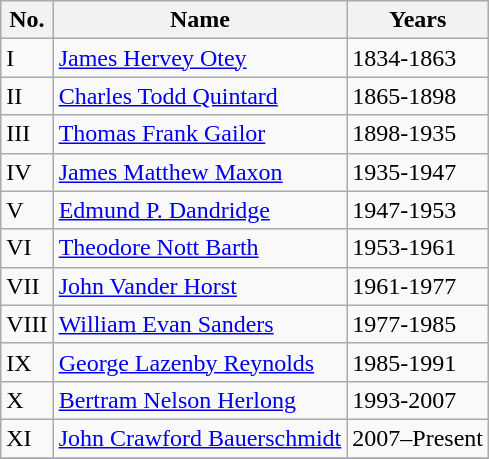<table class="wikitable">
<tr>
<th>No.</th>
<th>Name</th>
<th>Years</th>
</tr>
<tr>
<td>I</td>
<td><a href='#'>James Hervey Otey</a></td>
<td>1834-1863</td>
</tr>
<tr>
<td>II</td>
<td><a href='#'>Charles Todd Quintard</a></td>
<td>1865-1898</td>
</tr>
<tr>
<td>III</td>
<td><a href='#'>Thomas Frank Gailor</a></td>
<td>1898-1935</td>
</tr>
<tr>
<td>IV</td>
<td><a href='#'>James Matthew Maxon</a></td>
<td>1935-1947</td>
</tr>
<tr>
<td>V</td>
<td><a href='#'>Edmund P. Dandridge</a></td>
<td>1947-1953</td>
</tr>
<tr>
<td>VI</td>
<td><a href='#'>Theodore Nott Barth</a></td>
<td>1953-1961</td>
</tr>
<tr>
<td>VII</td>
<td><a href='#'>John Vander Horst</a></td>
<td>1961-1977</td>
</tr>
<tr>
<td>VIII</td>
<td><a href='#'>William Evan Sanders</a></td>
<td>1977-1985</td>
</tr>
<tr>
<td>IX</td>
<td><a href='#'>George Lazenby Reynolds</a></td>
<td>1985-1991</td>
</tr>
<tr>
<td>X</td>
<td><a href='#'>Bertram Nelson Herlong</a></td>
<td>1993-2007</td>
</tr>
<tr>
<td>XI</td>
<td><a href='#'>John Crawford Bauerschmidt</a></td>
<td>2007–Present</td>
</tr>
<tr>
</tr>
</table>
